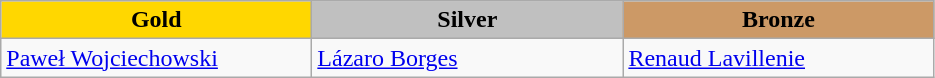<table class="wikitable" style="text-align:left">
<tr align="center">
<td width=200 bgcolor=gold><strong>Gold</strong></td>
<td width=200 bgcolor=silver><strong>Silver</strong></td>
<td width=200 bgcolor=CC9966><strong>Bronze</strong></td>
</tr>
<tr>
<td><a href='#'>Paweł Wojciechowski</a><br><em></em></td>
<td><a href='#'>Lázaro Borges</a><br><em></em></td>
<td><a href='#'>Renaud Lavillenie</a><br><em></em></td>
</tr>
</table>
